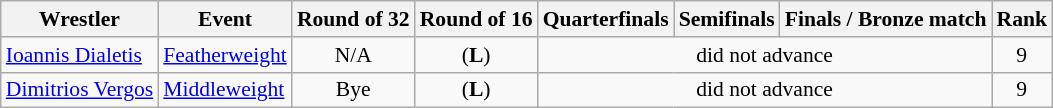<table class=wikitable style="font-size:90%">
<tr>
<th>Wrestler</th>
<th>Event</th>
<th>Round of 32</th>
<th>Round of 16</th>
<th>Quarterfinals</th>
<th>Semifinals</th>
<th>Finals / Bronze match</th>
<th>Rank</th>
</tr>
<tr>
<td><a href='#'>Ioannis Dialetis</a></td>
<td><a href='#'>Featherweight</a></td>
<td align=center>N/A</td>
<td align=center> (<strong>L</strong>)</td>
<td align=center colspan=3>did not advance</td>
<td align=center>9</td>
</tr>
<tr>
<td><a href='#'>Dimitrios Vergos</a></td>
<td><a href='#'>Middleweight</a></td>
<td align=center>Bye</td>
<td align=center> (<strong>L</strong>)</td>
<td align=center colspan=3>did not advance</td>
<td align=center>9</td>
</tr>
</table>
